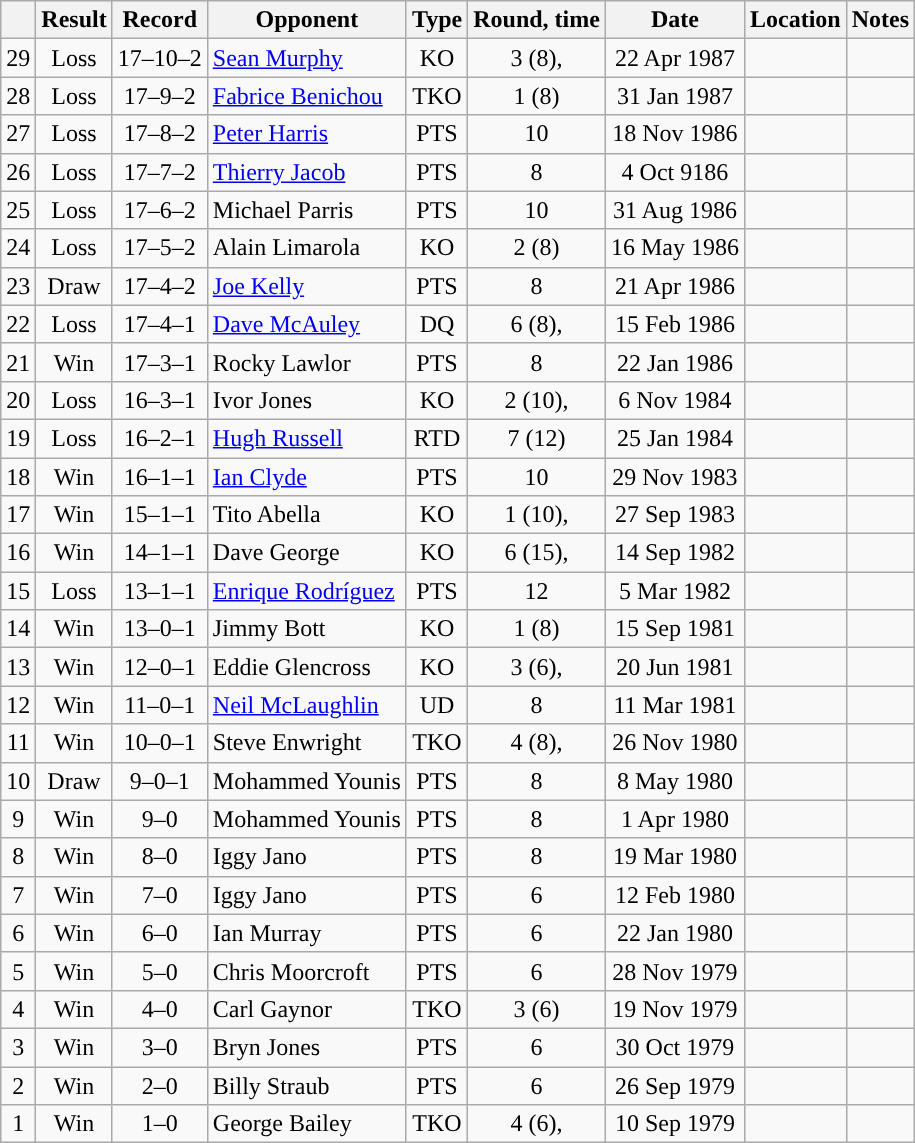<table class="wikitable" style="text-align:center">
<tr>
<th></th>
<th>Result</th>
<th>Record</th>
<th>Opponent</th>
<th>Type</th>
<th>Round, time</th>
<th>Date</th>
<th>Location</th>
<th>Notes</th>
</tr>
<tr>
<td>29</td>
<td>Loss</td>
<td>17–10–2</td>
<td style="text-align:left;"><a href='#'>Sean Murphy</a></td>
<td>KO</td>
<td>3 (8), </td>
<td>22 Apr 1987</td>
<td style="text-align:left;"></td>
<td></td>
</tr>
<tr>
<td>28</td>
<td>Loss</td>
<td>17–9–2</td>
<td style="text-align:left;"><a href='#'>Fabrice Benichou</a></td>
<td>TKO</td>
<td>1 (8)</td>
<td>31 Jan 1987</td>
<td style="text-align:left;"></td>
<td></td>
</tr>
<tr>
<td>27</td>
<td>Loss</td>
<td>17–8–2</td>
<td style="text-align:left;"><a href='#'>Peter Harris</a></td>
<td>PTS</td>
<td>10</td>
<td>18 Nov 1986</td>
<td style="text-align:left;"></td>
<td style="text-align:left;"></td>
</tr>
<tr>
<td>26</td>
<td>Loss</td>
<td>17–7–2</td>
<td style="text-align:left;"><a href='#'>Thierry Jacob</a></td>
<td>PTS</td>
<td>8</td>
<td>4 Oct 9186</td>
<td style="text-align:left;"></td>
<td></td>
</tr>
<tr>
<td>25</td>
<td>Loss</td>
<td>17–6–2</td>
<td style="text-align:left;">Michael Parris</td>
<td>PTS</td>
<td>10</td>
<td>31 Aug 1986</td>
<td style="text-align:left;"></td>
<td></td>
</tr>
<tr>
<td>24</td>
<td>Loss</td>
<td>17–5–2</td>
<td style="text-align:left;">Alain Limarola</td>
<td>KO</td>
<td>2 (8)</td>
<td>16 May 1986</td>
<td style="text-align:left;"></td>
<td></td>
</tr>
<tr>
<td>23</td>
<td>Draw</td>
<td>17–4–2</td>
<td style="text-align:left;"><a href='#'>Joe Kelly</a></td>
<td>PTS</td>
<td>8</td>
<td>21 Apr 1986</td>
<td style="text-align:left;"></td>
<td></td>
</tr>
<tr>
<td>22</td>
<td>Loss</td>
<td>17–4–1</td>
<td style="text-align:left;"><a href='#'>Dave McAuley</a></td>
<td>DQ</td>
<td>6 (8), </td>
<td>15 Feb 1986</td>
<td style="text-align:left;"></td>
<td style="text-align:left;"></td>
</tr>
<tr>
<td>21</td>
<td>Win</td>
<td>17–3–1</td>
<td style="text-align:left;">Rocky Lawlor</td>
<td>PTS</td>
<td>8</td>
<td>22 Jan 1986</td>
<td style="text-align:left;"></td>
<td></td>
</tr>
<tr>
<td>20</td>
<td>Loss</td>
<td>16–3–1</td>
<td style="text-align:left;">Ivor Jones</td>
<td>KO</td>
<td>2 (10), </td>
<td>6 Nov 1984</td>
<td style="text-align:left;"></td>
<td></td>
</tr>
<tr>
<td>19</td>
<td>Loss</td>
<td>16–2–1</td>
<td style="text-align:left;"><a href='#'>Hugh Russell</a></td>
<td>RTD</td>
<td>7 (12)</td>
<td>25 Jan 1984</td>
<td style="text-align:left;"></td>
<td style="text-align:left;"></td>
</tr>
<tr>
<td>18</td>
<td>Win</td>
<td>16–1–1</td>
<td style="text-align:left;"><a href='#'>Ian Clyde</a></td>
<td>PTS</td>
<td>10</td>
<td>29 Nov 1983</td>
<td style="text-align:left;"></td>
<td></td>
</tr>
<tr>
<td>17</td>
<td>Win</td>
<td>15–1–1</td>
<td style="text-align:left;">Tito Abella</td>
<td>KO</td>
<td>1 (10), </td>
<td>27 Sep 1983</td>
<td style="text-align:left;"></td>
<td></td>
</tr>
<tr>
<td>16</td>
<td>Win</td>
<td>14–1–1</td>
<td style="text-align:left;">Dave George</td>
<td>KO</td>
<td>6 (15), </td>
<td>14 Sep 1982</td>
<td style="text-align:left;"></td>
<td style="text-align:left;'"></td>
</tr>
<tr>
<td>15</td>
<td>Loss</td>
<td>13–1–1</td>
<td style="text-align:left;"><a href='#'>Enrique Rodríguez</a></td>
<td>PTS</td>
<td>12</td>
<td>5 Mar 1982</td>
<td style="text-align:left;"></td>
<td></td>
</tr>
<tr>
<td>14</td>
<td>Win</td>
<td>13–0–1</td>
<td style="text-align:left;">Jimmy Bott</td>
<td>KO</td>
<td>1 (8)</td>
<td>15 Sep 1981</td>
<td style="text-align:left;"></td>
<td></td>
</tr>
<tr>
<td>13</td>
<td>Win</td>
<td>12–0–1</td>
<td style="text-align:left;">Eddie Glencross</td>
<td>KO</td>
<td>3 (6), </td>
<td>20 Jun 1981</td>
<td style="text-align:left;"></td>
<td></td>
</tr>
<tr>
<td>12</td>
<td>Win</td>
<td>11–0–1</td>
<td style="text-align:left;"><a href='#'>Neil McLaughlin</a></td>
<td>UD</td>
<td>8</td>
<td>11 Mar 1981</td>
<td style="text-align:left;"></td>
<td></td>
</tr>
<tr>
<td>11</td>
<td>Win</td>
<td>10–0–1</td>
<td style="text-align:left;">Steve Enwright</td>
<td>TKO</td>
<td>4 (8), </td>
<td>26 Nov 1980</td>
<td style="text-align:left;"></td>
<td></td>
</tr>
<tr>
<td>10</td>
<td>Draw</td>
<td>9–0–1</td>
<td style="text-align:left;">Mohammed Younis</td>
<td>PTS</td>
<td>8</td>
<td>8 May 1980</td>
<td style="text-align:left;"></td>
<td></td>
</tr>
<tr>
<td>9</td>
<td>Win</td>
<td>9–0</td>
<td style="text-align:left;">Mohammed Younis</td>
<td>PTS</td>
<td>8</td>
<td>1 Apr 1980</td>
<td style="text-align:left;"></td>
<td></td>
</tr>
<tr>
<td>8</td>
<td>Win</td>
<td>8–0</td>
<td style="text-align:left;">Iggy Jano</td>
<td>PTS</td>
<td>8</td>
<td>19 Mar 1980</td>
<td style="text-align:left;"></td>
<td></td>
</tr>
<tr>
<td>7</td>
<td>Win</td>
<td>7–0</td>
<td style="text-align:left;">Iggy Jano</td>
<td>PTS</td>
<td>6</td>
<td>12 Feb 1980</td>
<td style="text-align:left;"></td>
<td></td>
</tr>
<tr>
<td>6</td>
<td>Win</td>
<td>6–0</td>
<td style="text-align:left;">Ian Murray</td>
<td>PTS</td>
<td>6</td>
<td>22 Jan 1980</td>
<td style="text-align:left;"></td>
<td></td>
</tr>
<tr>
<td>5</td>
<td>Win</td>
<td>5–0</td>
<td style="text-align:left;">Chris Moorcroft</td>
<td>PTS</td>
<td>6</td>
<td>28 Nov 1979</td>
<td style="text-align:left;"></td>
<td></td>
</tr>
<tr>
<td>4</td>
<td>Win</td>
<td>4–0</td>
<td style="text-align:left;">Carl Gaynor</td>
<td>TKO</td>
<td>3 (6)</td>
<td>19 Nov 1979</td>
<td style="text-align:left;"></td>
<td></td>
</tr>
<tr>
<td>3</td>
<td>Win</td>
<td>3–0</td>
<td style="text-align:left;">Bryn Jones</td>
<td>PTS</td>
<td>6</td>
<td>30 Oct 1979</td>
<td style="text-align:left;"></td>
<td></td>
</tr>
<tr>
<td>2</td>
<td>Win</td>
<td>2–0</td>
<td style="text-align:left;">Billy Straub</td>
<td>PTS</td>
<td>6</td>
<td>26 Sep 1979</td>
<td style="text-align:left;"></td>
<td></td>
</tr>
<tr>
<td>1</td>
<td>Win</td>
<td>1–0</td>
<td style="text-align:left;">George Bailey</td>
<td>TKO</td>
<td>4 (6), </td>
<td>10 Sep 1979</td>
<td style="text-align:left;"></td>
<td></td>
</tr>
</table>
